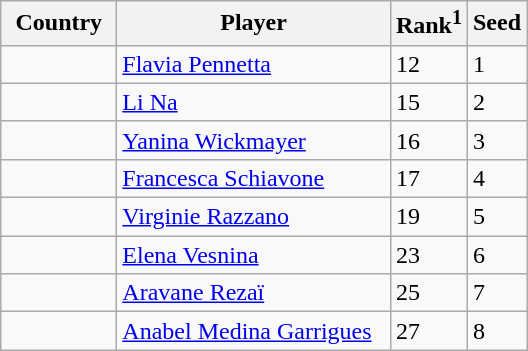<table class="sortable wikitable">
<tr>
<th width="70">Country</th>
<th width="175">Player</th>
<th>Rank<sup>1</sup></th>
<th>Seed</th>
</tr>
<tr>
<td></td>
<td><a href='#'>Flavia Pennetta</a></td>
<td>12</td>
<td>1</td>
</tr>
<tr>
<td></td>
<td><a href='#'>Li Na</a></td>
<td>15</td>
<td>2</td>
</tr>
<tr>
<td></td>
<td><a href='#'>Yanina Wickmayer</a></td>
<td>16</td>
<td>3</td>
</tr>
<tr>
<td></td>
<td><a href='#'>Francesca Schiavone</a></td>
<td>17</td>
<td>4</td>
</tr>
<tr>
<td></td>
<td><a href='#'>Virginie Razzano</a></td>
<td>19</td>
<td>5</td>
</tr>
<tr>
<td></td>
<td><a href='#'>Elena Vesnina</a></td>
<td>23</td>
<td>6</td>
</tr>
<tr>
<td></td>
<td><a href='#'>Aravane Rezaï</a></td>
<td>25</td>
<td>7</td>
</tr>
<tr>
<td></td>
<td><a href='#'>Anabel Medina Garrigues</a></td>
<td>27</td>
<td>8</td>
</tr>
</table>
